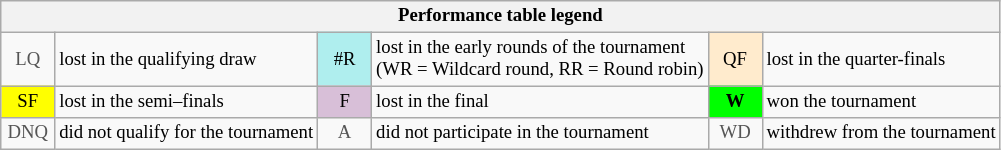<table class="wikitable" style="font-size:78%;">
<tr>
<th colspan="6">Performance table legend</th>
</tr>
<tr>
<td align="center" style="color:#555555;" width="30">LQ</td>
<td>lost in the qualifying draw</td>
<td align="center" style="background:#afeeee;">#R</td>
<td>lost in the early rounds of the tournament<br>(WR = Wildcard round, RR = Round robin)</td>
<td align="center" style="background:#ffebcd;">QF</td>
<td>lost in the quarter-finals</td>
</tr>
<tr>
<td align="center" style="background:yellow;">SF</td>
<td>lost in the semi–finals</td>
<td align="center" style="background:#D8BFD8;">F</td>
<td>lost in the final</td>
<td align="center" style="background:#00ff00;"><strong>W</strong></td>
<td>won the tournament</td>
</tr>
<tr>
<td align="center" style="color:#555555;" width="30">DNQ</td>
<td>did not qualify for the tournament</td>
<td align="center" style="color:#555555;" width="30">A</td>
<td>did not participate in the tournament</td>
<td align="center" style="color:#555555;" width="30">WD</td>
<td>withdrew from the tournament</td>
</tr>
</table>
